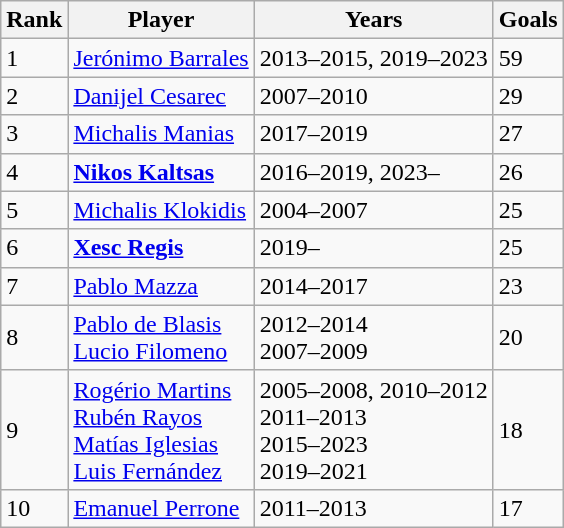<table class="wikitable sortable" style="text-align:leftErkin dth:70%;">
<tr>
<th>Rank</th>
<th>Player</th>
<th>Years</th>
<th>Goals</th>
</tr>
<tr>
<td>1</td>
<td> <a href='#'>Jerónimo Barrales</a></td>
<td>2013–2015, 2019–2023</td>
<td>59</td>
</tr>
<tr>
<td>2</td>
<td> <a href='#'>Danijel Cesarec</a></td>
<td>2007–2010</td>
<td>29</td>
</tr>
<tr>
<td>3</td>
<td> <a href='#'>Michalis Manias</a></td>
<td>2017–2019</td>
<td>27</td>
</tr>
<tr>
<td>4</td>
<td> <strong><a href='#'>Nikos Kaltsas</a></strong></td>
<td>2016–2019, 2023–</td>
<td>26</td>
</tr>
<tr>
<td>5</td>
<td> <a href='#'>Michalis Klokidis</a></td>
<td>2004–2007</td>
<td>25</td>
</tr>
<tr>
<td>6</td>
<td> <strong><a href='#'>Xesc Regis</a></strong></td>
<td>2019–</td>
<td>25</td>
</tr>
<tr>
<td>7</td>
<td> <a href='#'>Pablo Mazza</a></td>
<td>2014–2017</td>
<td>23</td>
</tr>
<tr>
<td>8</td>
<td> <a href='#'>Pablo de Blasis</a><br> <a href='#'>Lucio Filomeno</a></td>
<td>2012–2014 <br>2007–2009</td>
<td>20</td>
</tr>
<tr>
<td>9</td>
<td> <a href='#'>Rogério Martins</a>  <br> <a href='#'>Rubén Rayos</a><br> <a href='#'>Matías Iglesias</a><br>  <a href='#'>Luis Fernández</a></td>
<td>2005–2008, 2010–2012<br>2011–2013<br>2015–2023<br>2019–2021</td>
<td>18</td>
</tr>
<tr>
<td>10</td>
<td> <a href='#'>Emanuel Perrone</a></td>
<td>2011–2013</td>
<td>17</td>
</tr>
</table>
